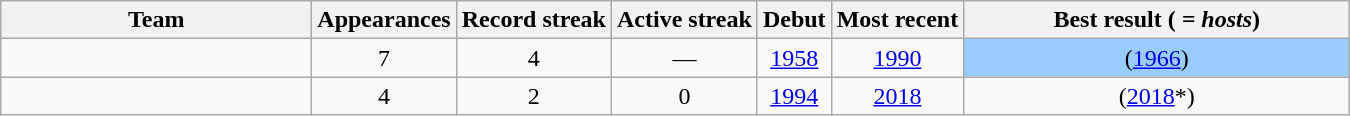<table class="wikitable sortable" style="text-align: center">
<tr>
<th width=200>Team</th>
<th>Appearances</th>
<th>Record streak</th>
<th>Active streak</th>
<th>Debut</th>
<th>Most recent</th>
<th width=250>Best result (<em> = hosts</em>)</th>
</tr>
<tr>
<td align=left> </td>
<td>7</td>
<td>4</td>
<td>—</td>
<td><a href='#'>1958</a></td>
<td><a href='#'>1990</a></td>
<td bgcolor=#9acdff> (<a href='#'>1966</a>)</td>
</tr>
<tr>
<td align=left> </td>
<td>4</td>
<td>2</td>
<td>0</td>
<td><a href='#'>1994</a></td>
<td><a href='#'>2018</a></td>
<td> (<a href='#'>2018</a>*)</td>
</tr>
</table>
